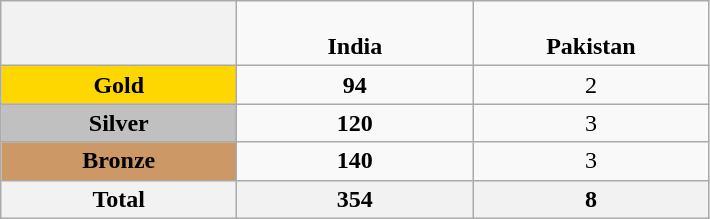<table class="wikitable" style="text-align:center">
<tr>
<th style="width:150px;"></th>
<td style="width:150px;" style="background-color:#0044AA"><span><br><strong>India</strong></span></td>
<td style="width:150px;"style="background-color:green"><span><br><strong>Pakistan</strong></span></td>
</tr>
<tr>
<td style="background:gold"><strong>Gold</strong></td>
<td><strong>94</strong></td>
<td>2</td>
</tr>
<tr>
<td style="background:silver"><strong>Silver</strong></td>
<td><strong>120</strong></td>
<td>3</td>
</tr>
<tr>
<td style="background:#cc9966"><strong>Bronze</strong></td>
<td><strong>140</strong></td>
<td>3</td>
</tr>
<tr>
<th>Total</th>
<th><strong>354</strong></th>
<th>8</th>
</tr>
</table>
